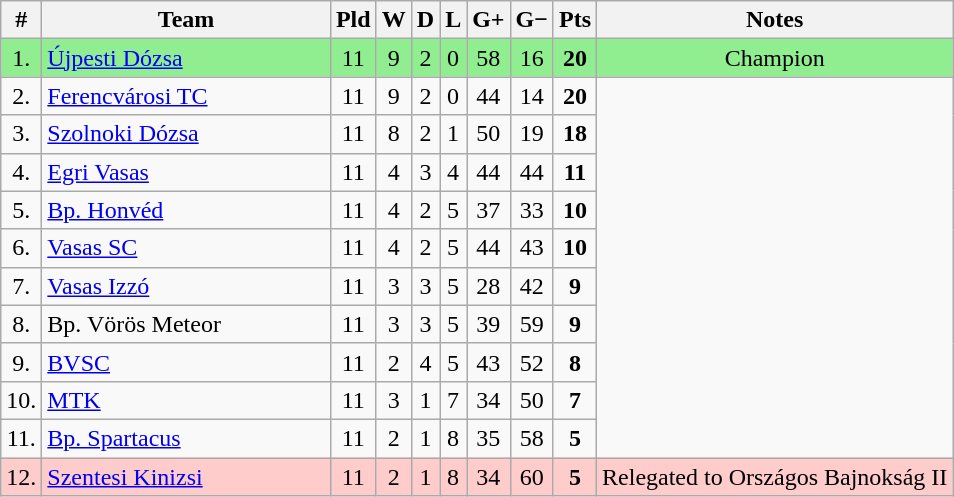<table class="wikitable sortable" style="text-align:center">
<tr>
<th>#</th>
<th width="185">Team</th>
<th>Pld</th>
<th>W</th>
<th>D</th>
<th>L</th>
<th>G+</th>
<th>G−</th>
<th>Pts</th>
<th>Notes</th>
</tr>
<tr style="background: #90EE90;">
<td>1.</td>
<td align="left"> <a href='#'>Újpesti Dózsa</a></td>
<td>11</td>
<td>9</td>
<td>2</td>
<td>0</td>
<td>58</td>
<td>16</td>
<td><strong>20</strong></td>
<td>Champion</td>
</tr>
<tr>
<td>2.</td>
<td align="left"> <a href='#'>Ferencvárosi TC</a></td>
<td>11</td>
<td>9</td>
<td>2</td>
<td>0</td>
<td>44</td>
<td>14</td>
<td><strong>20</strong></td>
</tr>
<tr>
<td>3.</td>
<td align="left"> <a href='#'>Szolnoki Dózsa</a></td>
<td>11</td>
<td>8</td>
<td>2</td>
<td>1</td>
<td>50</td>
<td>19</td>
<td><strong>18</strong></td>
</tr>
<tr>
<td>4.</td>
<td align="left"> <a href='#'>Egri Vasas</a></td>
<td>11</td>
<td>4</td>
<td>3</td>
<td>4</td>
<td>44</td>
<td>44</td>
<td><strong>11</strong></td>
</tr>
<tr>
<td>5.</td>
<td align="left"> <a href='#'>Bp. Honvéd</a></td>
<td>11</td>
<td>4</td>
<td>2</td>
<td>5</td>
<td>37</td>
<td>33</td>
<td><strong>10</strong></td>
</tr>
<tr>
<td>6.</td>
<td align="left"> <a href='#'>Vasas SC</a></td>
<td>11</td>
<td>4</td>
<td>2</td>
<td>5</td>
<td>44</td>
<td>43</td>
<td><strong>10</strong></td>
</tr>
<tr>
<td>7.</td>
<td align="left"> <a href='#'>Vasas Izzó</a></td>
<td>11</td>
<td>3</td>
<td>3</td>
<td>5</td>
<td>28</td>
<td>42</td>
<td><strong>9</strong></td>
</tr>
<tr>
<td>8.</td>
<td align="left"> Bp. Vörös Meteor</td>
<td>11</td>
<td>3</td>
<td>3</td>
<td>5</td>
<td>39</td>
<td>59</td>
<td><strong>9</strong></td>
</tr>
<tr>
<td>9.</td>
<td align="left"> <a href='#'>BVSC</a></td>
<td>11</td>
<td>2</td>
<td>4</td>
<td>5</td>
<td>43</td>
<td>52</td>
<td><strong>8</strong></td>
</tr>
<tr>
<td>10.</td>
<td align="left"> <a href='#'>MTK</a></td>
<td>11</td>
<td>3</td>
<td>1</td>
<td>7</td>
<td>34</td>
<td>50</td>
<td><strong>7</strong></td>
</tr>
<tr>
<td>11.</td>
<td align="left"> <a href='#'>Bp. Spartacus</a></td>
<td>11</td>
<td>2</td>
<td>1</td>
<td>8</td>
<td>35</td>
<td>58</td>
<td><strong>5</strong></td>
</tr>
<tr style="background: #FFCCCC;">
<td>12.</td>
<td align="left"> <a href='#'>Szentesi Kinizsi</a></td>
<td>11</td>
<td>2</td>
<td>1</td>
<td>8</td>
<td>34</td>
<td>60</td>
<td><strong>5</strong></td>
<td>Relegated to Országos Bajnokság II</td>
</tr>
</table>
